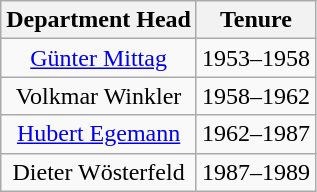<table class="wikitable" style="text-align: center;">
<tr>
<th>Department Head</th>
<th>Tenure</th>
</tr>
<tr>
<td><a href='#'>Günter Mittag</a></td>
<td>1953–1958</td>
</tr>
<tr>
<td>Volkmar Winkler</td>
<td>1958–1962</td>
</tr>
<tr>
<td><a href='#'>Hubert Egemann</a></td>
<td>1962–1987</td>
</tr>
<tr>
<td>Dieter Wösterfeld</td>
<td>1987–1989</td>
</tr>
</table>
